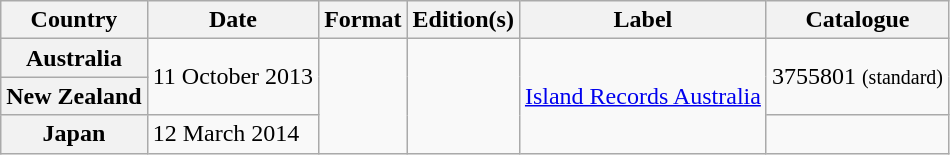<table class="wikitable plainrowheaders">
<tr>
<th scope="col">Country</th>
<th scope="col">Date</th>
<th scope="col">Format</th>
<th scope="col">Edition(s)</th>
<th scope="col">Label</th>
<th scope="col">Catalogue</th>
</tr>
<tr>
<th scope="row">Australia</th>
<td rowspan="2">11 October 2013</td>
<td rowspan="3"></td>
<td rowspan="3"></td>
<td rowspan="3"><a href='#'>Island Records Australia</a></td>
<td rowspan="2">3755801 <small>(standard)</small></td>
</tr>
<tr>
<th scope="row">New Zealand</th>
</tr>
<tr>
<th scope="row">Japan</th>
<td>12 March 2014</td>
<td></td>
</tr>
</table>
